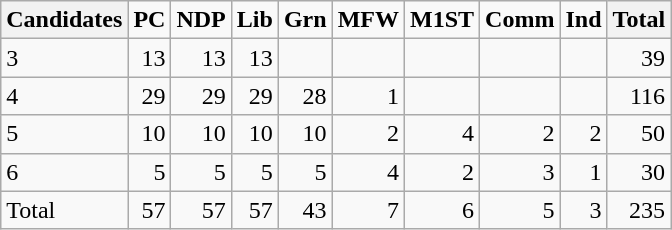<table class="wikitable" style="text-align:right;">
<tr>
<th>Candidates</th>
<td><strong>PC</strong></td>
<td><strong>NDP</strong></td>
<td><strong>Lib</strong></td>
<td><strong>Grn</strong></td>
<td><strong>MFW</strong></td>
<td><strong>M1ST</strong></td>
<td><strong>Comm</strong></td>
<td><strong>Ind</strong></td>
<th>Total</th>
</tr>
<tr>
<td style="text-align:left;">3</td>
<td>13</td>
<td>13</td>
<td>13</td>
<td></td>
<td></td>
<td></td>
<td></td>
<td></td>
<td>39</td>
</tr>
<tr>
<td style="text-align:left;">4</td>
<td>29</td>
<td>29</td>
<td>29</td>
<td>28</td>
<td>1</td>
<td></td>
<td></td>
<td></td>
<td>116</td>
</tr>
<tr>
<td style="text-align:left;">5</td>
<td>10</td>
<td>10</td>
<td>10</td>
<td>10</td>
<td>2</td>
<td>4</td>
<td>2</td>
<td>2</td>
<td>50</td>
</tr>
<tr>
<td style="text-align:left;">6</td>
<td>5</td>
<td>5</td>
<td>5</td>
<td>5</td>
<td>4</td>
<td>2</td>
<td>3</td>
<td>1</td>
<td>30</td>
</tr>
<tr>
<td style="text-align:left;">Total</td>
<td>57</td>
<td>57</td>
<td>57</td>
<td>43</td>
<td>7</td>
<td>6</td>
<td>5</td>
<td>3</td>
<td>235</td>
</tr>
</table>
